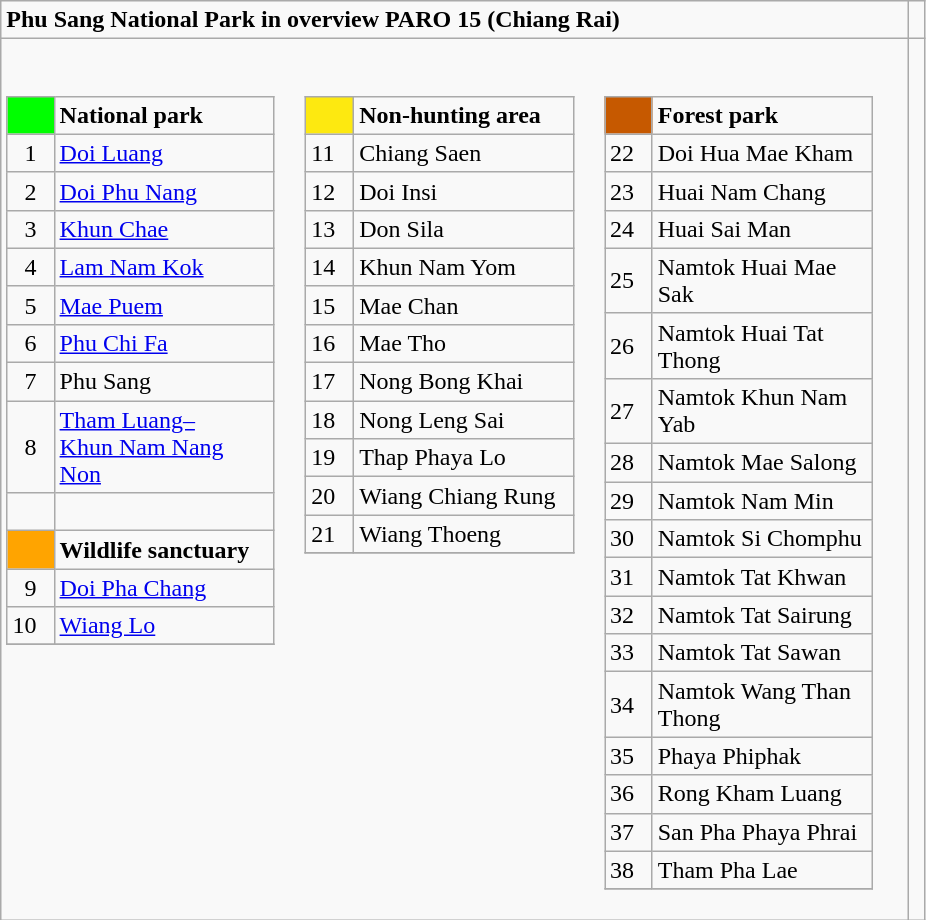<table role="presentation" class="wikitable mw-collapsible mw-collapsed">
<tr>
<td><strong>Phu Sang National Park in overview PARO 15 (Chiang Rai)</strong></td>
<td> </td>
</tr>
<tr>
<td><br><table class= "wikitable" style= "width:30%; display:inline-table;">
<tr>
<td style="width:3%; background:#00FF00;"> </td>
<td style="width:27%;"><strong>National park</strong></td>
</tr>
<tr>
<td>  1</td>
<td><a href='#'>Doi Luang</a></td>
</tr>
<tr>
<td>  2</td>
<td><a href='#'>Doi Phu Nang</a></td>
</tr>
<tr>
<td>  3</td>
<td><a href='#'>Khun Chae</a></td>
</tr>
<tr>
<td>  4</td>
<td><a href='#'>Lam Nam Kok</a></td>
</tr>
<tr>
<td>  5</td>
<td><a href='#'>Mae Puem</a></td>
</tr>
<tr>
<td>  6</td>
<td><a href='#'>Phu Chi Fa</a></td>
</tr>
<tr>
<td>  7</td>
<td>Phu Sang</td>
</tr>
<tr>
<td>  8</td>
<td><a href='#'>Tham Luang–<br>Khun Nam Nang Non</a></td>
</tr>
<tr>
<td> </td>
<td> </td>
</tr>
<tr>
<td style="background:#FFA400;"> </td>
<td><strong>Wildlife sanctuary</strong></td>
</tr>
<tr>
<td>  9</td>
<td><a href='#'>Doi Pha Chang</a></td>
</tr>
<tr>
<td>10</td>
<td><a href='#'>Wiang Lo</a></td>
</tr>
<tr>
</tr>
</table>
<table class= "wikitable" style= "width:30%; display:inline-table;">
<tr>
<td style="width:3%; background:#FDE910;"> </td>
<td style="width:30%;"><strong>Non-hunting area</strong></td>
</tr>
<tr>
<td>11</td>
<td>Chiang Saen</td>
</tr>
<tr>
<td>12</td>
<td>Doi Insi</td>
</tr>
<tr>
<td>13</td>
<td>Don Sila</td>
</tr>
<tr>
<td>14</td>
<td>Khun Nam Yom</td>
</tr>
<tr>
<td>15</td>
<td>Mae Chan</td>
</tr>
<tr>
<td>16</td>
<td>Mae Tho</td>
</tr>
<tr>
<td>17</td>
<td>Nong Bong Khai</td>
</tr>
<tr>
<td>18</td>
<td>Nong Leng Sai</td>
</tr>
<tr>
<td>19</td>
<td>Thap Phaya Lo</td>
</tr>
<tr>
<td>20</td>
<td>Wiang Chiang Rung</td>
</tr>
<tr>
<td>21</td>
<td>Wiang Thoeng</td>
</tr>
<tr>
</tr>
</table>
<table class= "wikitable" style= "width:30%; display:inline-table;">
<tr>
<td style="width:3%; background:#C65900;"> </td>
<td style="width:27%;"><strong>Forest park</strong></td>
</tr>
<tr>
<td>22</td>
<td>Doi Hua Mae Kham</td>
</tr>
<tr>
<td>23</td>
<td>Huai Nam Chang</td>
</tr>
<tr>
<td>24</td>
<td>Huai Sai Man</td>
</tr>
<tr>
<td>25</td>
<td>Namtok Huai Mae Sak</td>
</tr>
<tr>
<td>26</td>
<td>Namtok Huai Tat Thong</td>
</tr>
<tr>
<td>27</td>
<td>Namtok Khun Nam Yab</td>
</tr>
<tr>
<td>28</td>
<td>Namtok Mae Salong</td>
</tr>
<tr>
<td>29</td>
<td>Namtok Nam Min</td>
</tr>
<tr>
<td>30</td>
<td>Namtok Si Chomphu</td>
</tr>
<tr>
<td>31</td>
<td>Namtok Tat Khwan</td>
</tr>
<tr>
<td>32</td>
<td>Namtok Tat Sairung</td>
</tr>
<tr>
<td>33</td>
<td>Namtok Tat Sawan</td>
</tr>
<tr>
<td>34</td>
<td>Namtok Wang Than Thong</td>
</tr>
<tr>
<td>35</td>
<td>Phaya Phiphak</td>
</tr>
<tr>
<td>36</td>
<td>Rong Kham Luang</td>
</tr>
<tr>
<td>37</td>
<td>San Pha Phaya Phrai</td>
</tr>
<tr>
<td>38</td>
<td>Tham Pha Lae</td>
</tr>
<tr>
</tr>
</table>
</td>
</tr>
</table>
